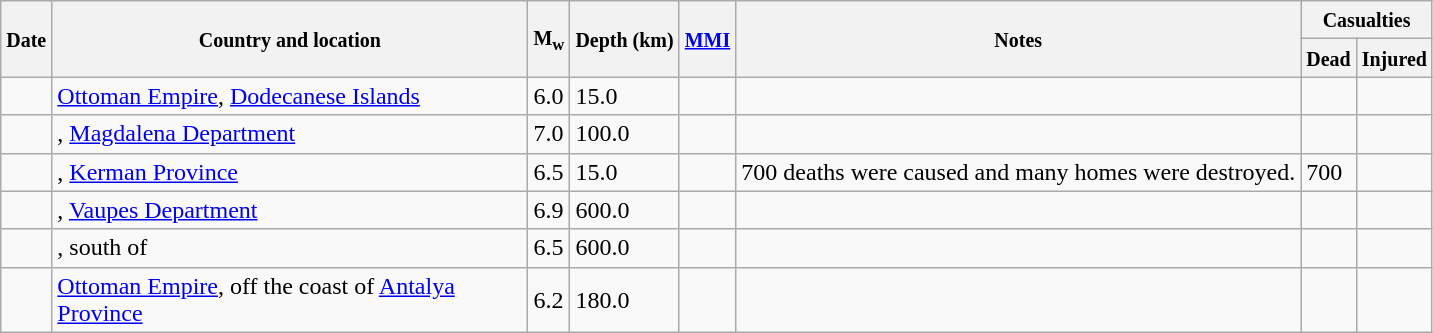<table class="wikitable sortable sort-under" style="border:1px black; margin-left:1em;">
<tr>
<th rowspan="2"><small>Date</small></th>
<th rowspan="2" style="width: 310px"><small>Country and location</small></th>
<th rowspan="2"><small>M<sub>w</sub></small></th>
<th rowspan="2"><small>Depth (km)</small></th>
<th rowspan="2"><small><a href='#'>MMI</a></small></th>
<th rowspan="2" class="unsortable"><small>Notes</small></th>
<th colspan="2"><small>Casualties</small></th>
</tr>
<tr>
<th><small>Dead</small></th>
<th><small>Injured</small></th>
</tr>
<tr>
<td></td>
<td> <a href='#'>Ottoman Empire</a>, <a href='#'>Dodecanese Islands</a></td>
<td>6.0</td>
<td>15.0</td>
<td></td>
<td></td>
<td></td>
<td></td>
</tr>
<tr>
<td></td>
<td>, <a href='#'>Magdalena Department</a></td>
<td>7.0</td>
<td>100.0</td>
<td></td>
<td></td>
<td></td>
<td></td>
</tr>
<tr>
<td></td>
<td>, <a href='#'>Kerman Province</a></td>
<td>6.5</td>
<td>15.0</td>
<td></td>
<td>700 deaths were caused and many homes were destroyed.</td>
<td>700</td>
<td></td>
</tr>
<tr>
<td></td>
<td>, <a href='#'>Vaupes Department</a></td>
<td>6.9</td>
<td>600.0</td>
<td></td>
<td></td>
<td></td>
<td></td>
</tr>
<tr>
<td></td>
<td>, south of</td>
<td>6.5</td>
<td>600.0</td>
<td></td>
<td></td>
<td></td>
<td></td>
</tr>
<tr>
<td></td>
<td> <a href='#'>Ottoman Empire</a>, off the coast of <a href='#'>Antalya Province</a></td>
<td>6.2</td>
<td>180.0</td>
<td></td>
<td></td>
<td></td>
<td></td>
</tr>
</table>
